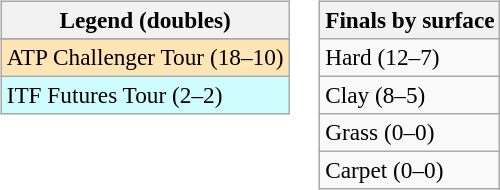<table>
<tr valign=top>
<td><br><table class=wikitable style=font-size:97%>
<tr>
<th>Legend (doubles)</th>
</tr>
<tr bgcolor=e5d1cb>
</tr>
<tr bgcolor=moccasin>
<td>ATP Challenger Tour (18–10)</td>
</tr>
<tr bgcolor=cffcff>
<td>ITF Futures Tour (2–2)</td>
</tr>
</table>
</td>
<td><br><table class=wikitable style=font-size:97%>
<tr>
<th>Finals by surface</th>
</tr>
<tr>
<td>Hard (12–7)</td>
</tr>
<tr>
<td>Clay (8–5)</td>
</tr>
<tr>
<td>Grass (0–0)</td>
</tr>
<tr>
<td>Carpet (0–0)</td>
</tr>
</table>
</td>
</tr>
</table>
